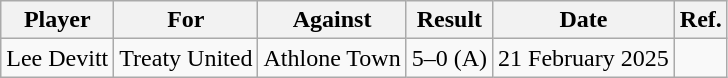<table class="wikitable">
<tr>
<th>Player</th>
<th>For</th>
<th>Against</th>
<th style="text-align:center">Result</th>
<th>Date</th>
<th>Ref.</th>
</tr>
<tr>
<td> Lee Devitt</td>
<td>Treaty United</td>
<td>Athlone Town</td>
<td>5–0 (A)</td>
<td>21 February 2025</td>
<td></td>
</tr>
</table>
